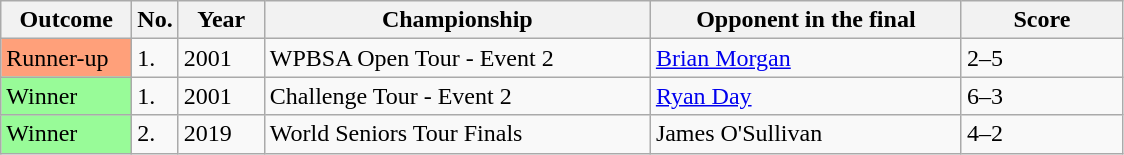<table class="wikitable">
<tr>
<th width="80">Outcome</th>
<th width="20">No.</th>
<th width="50">Year</th>
<th width="250">Championship</th>
<th width="200">Opponent in the final</th>
<th width="100">Score</th>
</tr>
<tr>
<td style="background:#ffa07a;">Runner-up</td>
<td>1.</td>
<td>2001</td>
<td>WPBSA Open Tour - Event 2</td>
<td> <a href='#'>Brian Morgan</a></td>
<td>2–5</td>
</tr>
<tr>
<td style="background:#98FB98">Winner</td>
<td>1.</td>
<td>2001</td>
<td>Challenge Tour - Event 2</td>
<td> <a href='#'>Ryan Day</a></td>
<td>6–3</td>
</tr>
<tr>
<td style="background:#98FB98">Winner</td>
<td>2.</td>
<td>2019</td>
<td>World Seniors Tour Finals</td>
<td> James O'Sullivan</td>
<td>4–2</td>
</tr>
</table>
